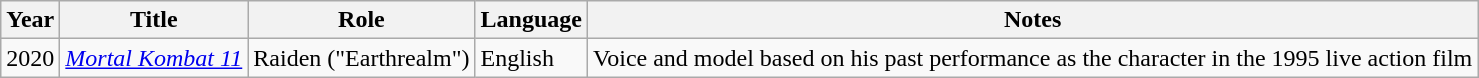<table class="wikitable sortable">
<tr>
<th>Year</th>
<th>Title</th>
<th>Role</th>
<th>Language</th>
<th class="unsortable">Notes</th>
</tr>
<tr>
<td>2020</td>
<td><em><a href='#'>Mortal Kombat 11</a></em></td>
<td>Raiden ("Earthrealm")</td>
<td>English</td>
<td>Voice and model based on his past performance as the character in the 1995 live action film</td>
</tr>
</table>
